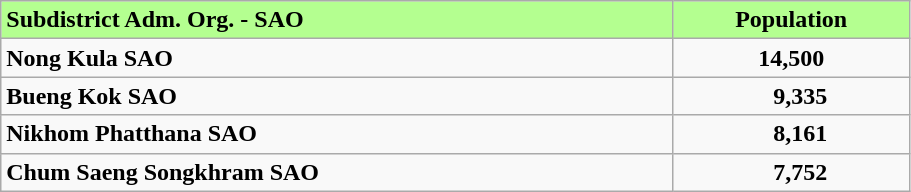<table class="wikitable" style="width:48%; display:inline-table;">
<tr>
<th scope="col" style= "width:74%; background: #b4ff90; text-align:left;"><strong>Subdistrict Adm. Org. - SAO</strong></th>
<th scope="col" style= "width:26%; background: #b4ff90; text-align:center;"><strong>Population</strong></th>
</tr>
<tr>
<td><strong>Nong Kula SAO</strong></td>
<td style="text-align:center;"><strong>14,500</strong></td>
</tr>
<tr>
<td><strong>Bueng Kok SAO</strong></td>
<td style="text-align:center;">   <strong>9,335</strong></td>
</tr>
<tr>
<td><strong>Nikhom Phatthana SAO</strong></td>
<td style="text-align:center;">   <strong>8,161</strong></td>
</tr>
<tr>
<td><strong>Chum Saeng Songkhram SAO</strong></td>
<td style="text-align:center;">   <strong>7,752</strong></td>
</tr>
</table>
